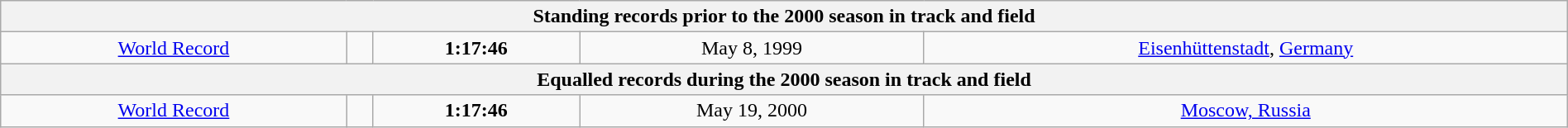<table class="wikitable" style="text-align:center; width:100%">
<tr>
<th colspan="5">Standing records prior to the 2000 season in track and field</th>
</tr>
<tr>
<td><a href='#'>World Record</a></td>
<td></td>
<td><strong>1:17:46</strong></td>
<td>May 8, 1999</td>
<td> <a href='#'>Eisenhüttenstadt</a>, <a href='#'>Germany</a></td>
</tr>
<tr>
<th colspan="5">Equalled records during the 2000 season in track and field</th>
</tr>
<tr>
<td><a href='#'>World Record</a></td>
<td></td>
<td><strong>1:17:46</strong></td>
<td>May 19, 2000</td>
<td> <a href='#'>Moscow, Russia</a></td>
</tr>
</table>
